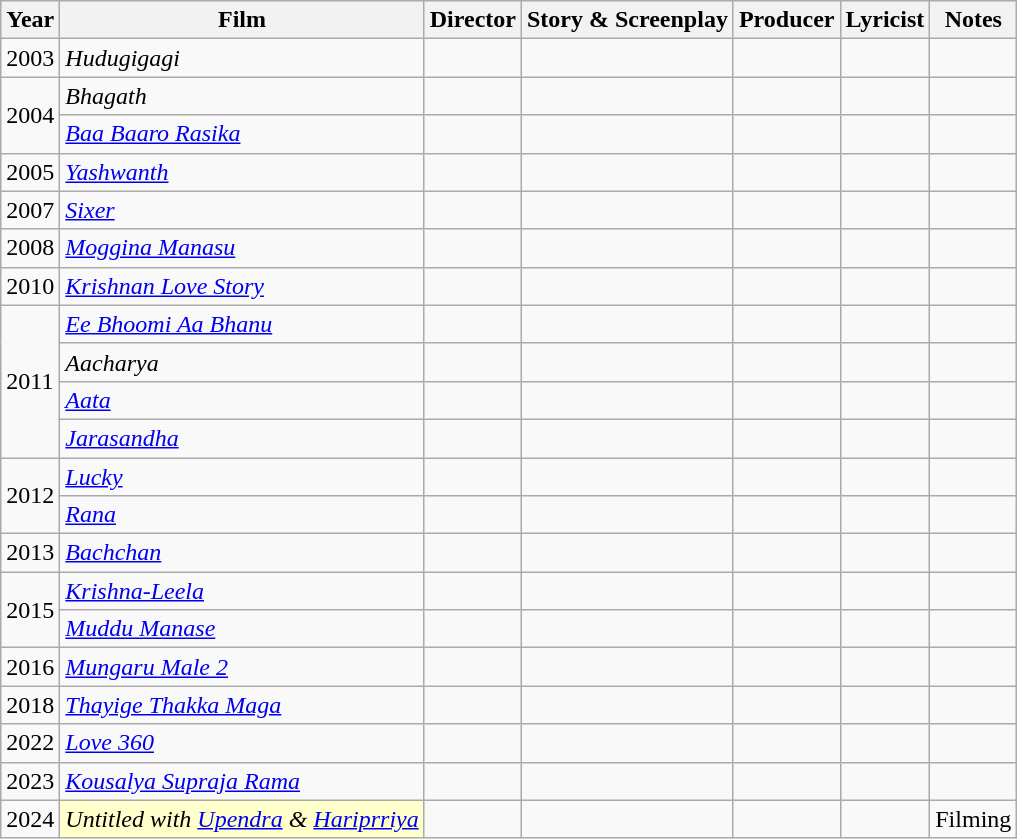<table class="wikitable">
<tr>
<th>Year</th>
<th>Film</th>
<th>Director</th>
<th>Story & Screenplay</th>
<th>Producer</th>
<th>Lyricist</th>
<th>Notes</th>
</tr>
<tr>
<td>2003</td>
<td><em>Hudugigagi</em></td>
<td></td>
<td></td>
<td></td>
<td></td>
<td></td>
</tr>
<tr>
<td rowspan="2">2004</td>
<td><em>Bhagath</em></td>
<td></td>
<td></td>
<td></td>
<td></td>
<td></td>
</tr>
<tr>
<td><em><a href='#'>Baa Baaro Rasika</a></em></td>
<td></td>
<td></td>
<td></td>
<td></td>
<td></td>
</tr>
<tr>
<td>2005</td>
<td><em><a href='#'>Yashwanth</a></em></td>
<td></td>
<td></td>
<td></td>
<td></td>
<td></td>
</tr>
<tr>
<td>2007</td>
<td><em><a href='#'>Sixer</a></em></td>
<td></td>
<td></td>
<td></td>
<td></td>
<td></td>
</tr>
<tr>
<td>2008</td>
<td><em><a href='#'>Moggina Manasu</a></em></td>
<td></td>
<td></td>
<td></td>
<td></td>
<td></td>
</tr>
<tr>
<td>2010</td>
<td><em><a href='#'>Krishnan Love Story</a></em></td>
<td></td>
<td></td>
<td></td>
<td></td>
<td></td>
</tr>
<tr>
<td rowspan="4">2011</td>
<td><em><a href='#'>Ee Bhoomi Aa Bhanu</a></em></td>
<td></td>
<td></td>
<td></td>
<td></td>
<td></td>
</tr>
<tr>
<td><em>Aacharya</em></td>
<td></td>
<td></td>
<td></td>
<td></td>
<td></td>
</tr>
<tr>
<td><em><a href='#'>Aata</a></em></td>
<td></td>
<td></td>
<td></td>
<td></td>
<td></td>
</tr>
<tr>
<td><em><a href='#'>Jarasandha</a></em></td>
<td></td>
<td></td>
<td></td>
<td></td>
<td></td>
</tr>
<tr>
<td rowspan="2">2012</td>
<td><em><a href='#'>Lucky</a></em></td>
<td></td>
<td></td>
<td></td>
<td></td>
<td></td>
</tr>
<tr>
<td><em><a href='#'>Rana</a></em></td>
<td></td>
<td></td>
<td></td>
<td></td>
<td></td>
</tr>
<tr>
<td>2013</td>
<td><em><a href='#'>Bachchan</a></em></td>
<td></td>
<td></td>
<td></td>
<td></td>
<td></td>
</tr>
<tr>
<td rowspan="2">2015</td>
<td><em><a href='#'>Krishna-Leela</a></em></td>
<td></td>
<td></td>
<td></td>
<td></td>
<td></td>
</tr>
<tr>
<td><em><a href='#'>Muddu Manase</a></em></td>
<td></td>
<td></td>
<td></td>
<td></td>
<td></td>
</tr>
<tr>
<td>2016</td>
<td><em><a href='#'>Mungaru Male 2</a></em></td>
<td></td>
<td></td>
<td></td>
<td></td>
<td></td>
</tr>
<tr>
<td>2018</td>
<td><em><a href='#'>Thayige Thakka Maga</a></em></td>
<td></td>
<td></td>
<td></td>
<td></td>
<td></td>
</tr>
<tr>
<td>2022</td>
<td><em><a href='#'>Love 360</a></em></td>
<td></td>
<td></td>
<td></td>
<td></td>
<td></td>
</tr>
<tr>
<td>2023</td>
<td><em><a href='#'>Kousalya Supraja Rama</a></em></td>
<td></td>
<td></td>
<td></td>
<td></td>
<td></td>
</tr>
<tr>
<td>2024</td>
<td style="background:#ffc;"><em>Untitled with <a href='#'>Upendra</a> & <a href='#'>Hariprriya</a></em></td>
<td></td>
<td></td>
<td></td>
<td></td>
<td>Filming</td>
</tr>
</table>
